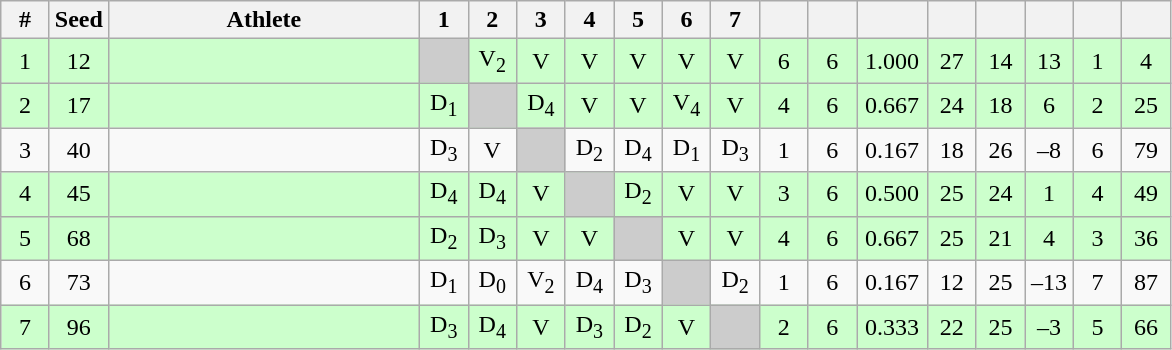<table class="wikitable" style="text-align:center">
<tr>
<th width="25">#</th>
<th width="25">Seed</th>
<th width="200">Athlete</th>
<th width="25">1</th>
<th width="25">2</th>
<th width="25">3</th>
<th width="25">4</th>
<th width="25">5</th>
<th width="25">6</th>
<th width="25">7</th>
<th width="25"></th>
<th width="25"></th>
<th width="40"></th>
<th width="25"></th>
<th width="25"></th>
<th width="25"></th>
<th width="25"></th>
<th width="25"></th>
</tr>
<tr bgcolor="ccffcc">
<td>1</td>
<td>12</td>
<td align=left></td>
<td bgcolor="#cccccc"></td>
<td>V<sub>2</sub></td>
<td>V</td>
<td>V</td>
<td>V</td>
<td>V</td>
<td>V</td>
<td>6</td>
<td>6</td>
<td>1.000</td>
<td>27</td>
<td>14</td>
<td>13</td>
<td>1</td>
<td>4</td>
</tr>
<tr bgcolor="ccffcc">
<td>2</td>
<td>17</td>
<td align=left></td>
<td>D<sub>1</sub></td>
<td bgcolor="#cccccc"></td>
<td>D<sub>4</sub></td>
<td>V</td>
<td>V</td>
<td>V<sub>4</sub></td>
<td>V</td>
<td>4</td>
<td>6</td>
<td>0.667</td>
<td>24</td>
<td>18</td>
<td>6</td>
<td>2</td>
<td>25</td>
</tr>
<tr>
<td>3</td>
<td>40</td>
<td align=left></td>
<td>D<sub>3</sub></td>
<td>V</td>
<td bgcolor="#cccccc"></td>
<td>D<sub>2</sub></td>
<td>D<sub>4</sub></td>
<td>D<sub>1</sub></td>
<td>D<sub>3</sub></td>
<td>1</td>
<td>6</td>
<td>0.167</td>
<td>18</td>
<td>26</td>
<td>–8</td>
<td>6</td>
<td>79</td>
</tr>
<tr bgcolor="ccffcc">
<td>4</td>
<td>45</td>
<td align=left></td>
<td>D<sub>4</sub></td>
<td>D<sub>4</sub></td>
<td>V</td>
<td bgcolor="#cccccc"></td>
<td>D<sub>2</sub></td>
<td>V</td>
<td>V</td>
<td>3</td>
<td>6</td>
<td>0.500</td>
<td>25</td>
<td>24</td>
<td>1</td>
<td>4</td>
<td>49</td>
</tr>
<tr bgcolor="ccffcc">
<td>5</td>
<td>68</td>
<td align=left></td>
<td>D<sub>2</sub></td>
<td>D<sub>3</sub></td>
<td>V</td>
<td>V</td>
<td bgcolor="#cccccc"></td>
<td>V</td>
<td>V</td>
<td>4</td>
<td>6</td>
<td>0.667</td>
<td>25</td>
<td>21</td>
<td>4</td>
<td>3</td>
<td>36</td>
</tr>
<tr>
<td>6</td>
<td>73</td>
<td align=left></td>
<td>D<sub>1</sub></td>
<td>D<sub>0</sub></td>
<td>V<sub>2</sub></td>
<td>D<sub>4</sub></td>
<td>D<sub>3</sub></td>
<td bgcolor="#cccccc"></td>
<td>D<sub>2</sub></td>
<td>1</td>
<td>6</td>
<td>0.167</td>
<td>12</td>
<td>25</td>
<td>–13</td>
<td>7</td>
<td>87</td>
</tr>
<tr bgcolor="ccffcc">
<td>7</td>
<td>96</td>
<td align=left></td>
<td>D<sub>3</sub></td>
<td>D<sub>4</sub></td>
<td>V</td>
<td>D<sub>3</sub></td>
<td>D<sub>2</sub></td>
<td>V</td>
<td bgcolor="#cccccc"></td>
<td>2</td>
<td>6</td>
<td>0.333</td>
<td>22</td>
<td>25</td>
<td>–3</td>
<td>5</td>
<td>66</td>
</tr>
</table>
